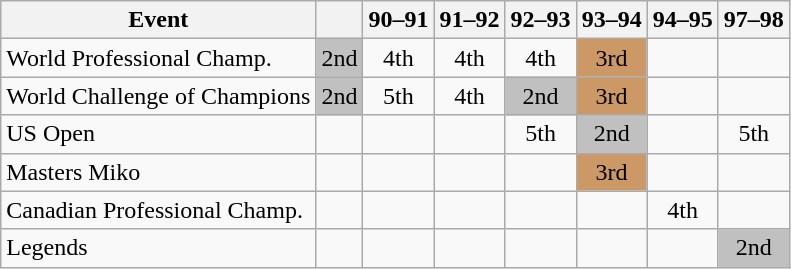<table class="wikitable" style="text-align:center">
<tr>
<th>Event</th>
<th></th>
<th>90–91</th>
<th>91–92</th>
<th>92–93</th>
<th>93–94</th>
<th>94–95</th>
<th>97–98</th>
</tr>
<tr>
<td align=left>World Professional Champ.</td>
<td bgcolor=silver>2nd</td>
<td>4th</td>
<td>4th</td>
<td>4th</td>
<td bgcolor=cc9966>3rd</td>
<td></td>
<td></td>
</tr>
<tr>
<td align=left>World Challenge of Champions</td>
<td bgcolor=silver>2nd</td>
<td>5th</td>
<td>4th</td>
<td bgcolor=silver>2nd</td>
<td bgcolor=cc9966>3rd</td>
<td></td>
<td></td>
</tr>
<tr>
<td align=left>US Open</td>
<td></td>
<td></td>
<td></td>
<td>5th</td>
<td bgcolor=silver>2nd</td>
<td></td>
<td>5th</td>
</tr>
<tr>
<td align=left>Masters Miko</td>
<td></td>
<td></td>
<td></td>
<td></td>
<td bgcolor=cc9966>3rd</td>
<td></td>
<td></td>
</tr>
<tr>
<td align=left>Canadian Professional Champ.</td>
<td></td>
<td></td>
<td></td>
<td></td>
<td></td>
<td>4th</td>
<td></td>
</tr>
<tr>
<td align=left>Legends</td>
<td></td>
<td></td>
<td></td>
<td></td>
<td></td>
<td></td>
<td bgcolor=silver>2nd</td>
</tr>
</table>
